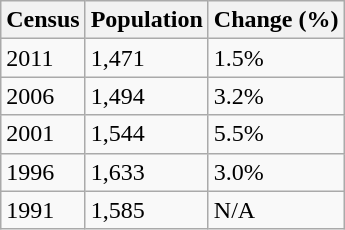<table class="wikitable">
<tr>
<th>Census</th>
<th>Population</th>
<th>Change (%)</th>
</tr>
<tr>
<td>2011</td>
<td>1,471</td>
<td> 1.5%</td>
</tr>
<tr>
<td>2006</td>
<td>1,494</td>
<td> 3.2%</td>
</tr>
<tr>
<td>2001</td>
<td>1,544</td>
<td> 5.5%</td>
</tr>
<tr>
<td>1996</td>
<td>1,633</td>
<td> 3.0%</td>
</tr>
<tr>
<td>1991</td>
<td>1,585</td>
<td>N/A</td>
</tr>
</table>
